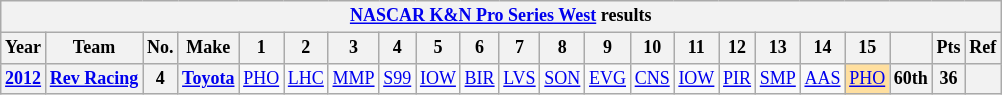<table class="wikitable" style="text-align:center; font-size:75%">
<tr>
<th colspan=23><a href='#'>NASCAR K&N Pro Series West</a> results</th>
</tr>
<tr>
<th>Year</th>
<th>Team</th>
<th>No.</th>
<th>Make</th>
<th>1</th>
<th>2</th>
<th>3</th>
<th>4</th>
<th>5</th>
<th>6</th>
<th>7</th>
<th>8</th>
<th>9</th>
<th>10</th>
<th>11</th>
<th>12</th>
<th>13</th>
<th>14</th>
<th>15</th>
<th></th>
<th>Pts</th>
<th>Ref</th>
</tr>
<tr>
<th><a href='#'>2012</a></th>
<th><a href='#'>Rev Racing</a></th>
<th>4</th>
<th><a href='#'>Toyota</a></th>
<td><a href='#'>PHO</a></td>
<td><a href='#'>LHC</a></td>
<td><a href='#'>MMP</a></td>
<td><a href='#'>S99</a></td>
<td><a href='#'>IOW</a></td>
<td><a href='#'>BIR</a></td>
<td><a href='#'>LVS</a></td>
<td><a href='#'>SON</a></td>
<td><a href='#'>EVG</a></td>
<td><a href='#'>CNS</a></td>
<td><a href='#'>IOW</a></td>
<td><a href='#'>PIR</a></td>
<td><a href='#'>SMP</a></td>
<td><a href='#'>AAS</a></td>
<td style="background:#FFDF9F;"><a href='#'>PHO</a><br></td>
<th>60th</th>
<th>36</th>
<th></th>
</tr>
</table>
